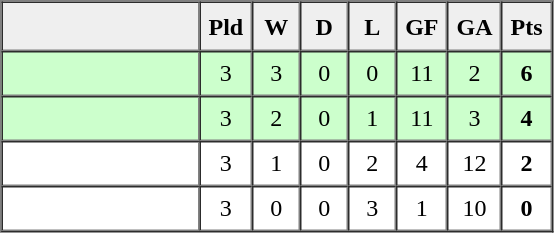<table border=1 cellpadding=5 cellspacing=0>
<tr>
<th bgcolor="#efefef" width="120">　</th>
<th bgcolor="#efefef" width="20">Pld</th>
<th bgcolor="#efefef" width="20">W</th>
<th bgcolor="#efefef" width="20">D</th>
<th bgcolor="#efefef" width="20">L</th>
<th bgcolor="#efefef" width="20">GF</th>
<th bgcolor="#efefef" width="20">GA</th>
<th bgcolor="#efefef" width="20">Pts</th>
</tr>
<tr align=center bgcolor="#ccffcc">
<td align=left></td>
<td>3</td>
<td>3</td>
<td>0</td>
<td>0</td>
<td>11</td>
<td>2</td>
<td><strong>6</strong></td>
</tr>
<tr align=center bgcolor="#ccffcc">
<td align=left></td>
<td>3</td>
<td>2</td>
<td>0</td>
<td>1</td>
<td>11</td>
<td>3</td>
<td><strong>4</strong></td>
</tr>
<tr align=center>
<td align=left></td>
<td>3</td>
<td>1</td>
<td>0</td>
<td>2</td>
<td>4</td>
<td>12</td>
<td><strong>2</strong></td>
</tr>
<tr align=center>
<td align=left></td>
<td>3</td>
<td>0</td>
<td>0</td>
<td>3</td>
<td>1</td>
<td>10</td>
<td><strong>0</strong></td>
</tr>
</table>
